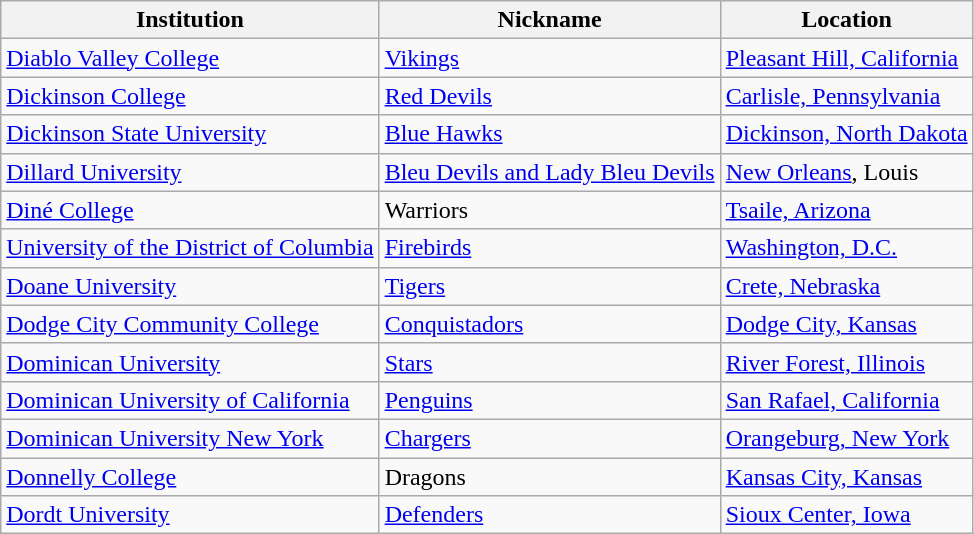<table class="wikitable">
<tr>
<th>Institution</th>
<th>Nickname</th>
<th>Location</th>
</tr>
<tr>
<td><a href='#'>Diablo Valley College</a></td>
<td><a href='#'>Vikings</a></td>
<td><a href='#'>Pleasant Hill, California</a></td>
</tr>
<tr>
<td><a href='#'>Dickinson College</a></td>
<td><a href='#'>Red Devils</a></td>
<td><a href='#'>Carlisle, Pennsylvania</a></td>
</tr>
<tr>
<td><a href='#'>Dickinson State University</a></td>
<td><a href='#'>Blue Hawks</a></td>
<td><a href='#'>Dickinson, North Dakota</a></td>
</tr>
<tr>
<td><a href='#'>Dillard University</a></td>
<td><a href='#'>Bleu Devils and Lady Bleu Devils</a></td>
<td><a href='#'>New Orleans</a>, Louis</td>
</tr>
<tr>
<td><a href='#'>Diné College</a></td>
<td>Warriors</td>
<td><a href='#'>Tsaile, Arizona</a></td>
</tr>
<tr>
<td><a href='#'>University of the District of Columbia</a></td>
<td><a href='#'>Firebirds</a></td>
<td><a href='#'>Washington, D.C.</a></td>
</tr>
<tr>
<td><a href='#'>Doane University</a></td>
<td><a href='#'>Tigers</a></td>
<td><a href='#'>Crete, Nebraska</a></td>
</tr>
<tr>
<td><a href='#'>Dodge City Community College</a></td>
<td><a href='#'>Conquistadors</a></td>
<td><a href='#'>Dodge City, Kansas</a></td>
</tr>
<tr>
<td><a href='#'>Dominican University</a></td>
<td><a href='#'>Stars</a></td>
<td><a href='#'>River Forest, Illinois</a></td>
</tr>
<tr>
<td><a href='#'>Dominican University of California</a></td>
<td><a href='#'>Penguins</a></td>
<td><a href='#'>San Rafael, California</a></td>
</tr>
<tr>
<td><a href='#'>Dominican University New York</a></td>
<td><a href='#'>Chargers</a></td>
<td><a href='#'>Orangeburg, New York</a></td>
</tr>
<tr>
<td><a href='#'>Donnelly College</a></td>
<td>Dragons</td>
<td><a href='#'>Kansas City, Kansas</a></td>
</tr>
<tr>
<td><a href='#'>Dordt University</a></td>
<td><a href='#'>Defenders</a></td>
<td><a href='#'>Sioux Center, Iowa</a></td>
</tr>
</table>
